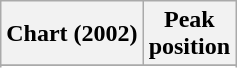<table class="wikitable sortable plainrowheaders" style="text-align:center">
<tr>
<th scope="col">Chart (2002)</th>
<th scope="col">Peak<br>position</th>
</tr>
<tr>
</tr>
<tr>
</tr>
<tr>
</tr>
</table>
